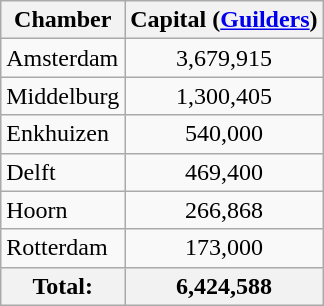<table class="wikitable">
<tr>
<th>Chamber</th>
<th>Capital (<a href='#'>Guilders</a>)</th>
</tr>
<tr>
<td>Amsterdam</td>
<td align=center>3,679,915</td>
</tr>
<tr>
<td>Middelburg</td>
<td align=center>1,300,405</td>
</tr>
<tr>
<td>Enkhuizen</td>
<td align=center>540,000</td>
</tr>
<tr>
<td>Delft</td>
<td align=center>469,400</td>
</tr>
<tr>
<td>Hoorn</td>
<td align=center>266,868</td>
</tr>
<tr>
<td>Rotterdam</td>
<td align=center>173,000</td>
</tr>
<tr>
<th>Total:</th>
<th>6,424,588</th>
</tr>
</table>
